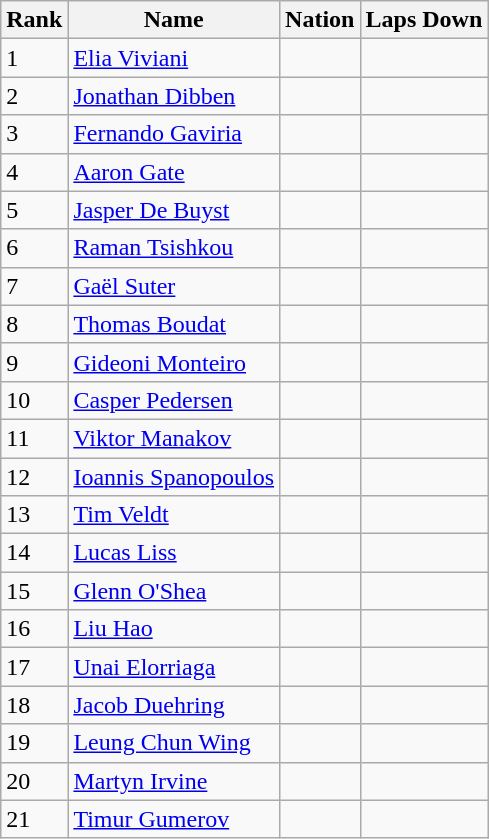<table class="wikitable sortable" style="text-align:left">
<tr>
<th>Rank</th>
<th>Name</th>
<th>Nation</th>
<th>Laps Down</th>
</tr>
<tr>
<td>1</td>
<td><a href='#'>Elia Viviani</a></td>
<td></td>
<td></td>
</tr>
<tr>
<td>2</td>
<td><a href='#'>Jonathan Dibben</a></td>
<td></td>
<td></td>
</tr>
<tr>
<td>3</td>
<td><a href='#'>Fernando Gaviria</a></td>
<td></td>
<td></td>
</tr>
<tr>
<td>4</td>
<td><a href='#'>Aaron Gate</a></td>
<td></td>
<td></td>
</tr>
<tr>
<td>5</td>
<td><a href='#'>Jasper De Buyst</a></td>
<td></td>
<td></td>
</tr>
<tr>
<td>6</td>
<td><a href='#'>Raman Tsishkou</a></td>
<td></td>
<td></td>
</tr>
<tr>
<td>7</td>
<td><a href='#'>Gaël Suter</a></td>
<td></td>
<td></td>
</tr>
<tr>
<td>8</td>
<td><a href='#'>Thomas Boudat</a></td>
<td></td>
<td></td>
</tr>
<tr>
<td>9</td>
<td><a href='#'>Gideoni Monteiro</a></td>
<td></td>
<td></td>
</tr>
<tr>
<td>10</td>
<td><a href='#'>Casper Pedersen</a></td>
<td></td>
<td></td>
</tr>
<tr>
<td>11</td>
<td><a href='#'>Viktor Manakov</a></td>
<td></td>
<td></td>
</tr>
<tr>
<td>12</td>
<td><a href='#'>Ioannis Spanopoulos</a></td>
<td></td>
<td></td>
</tr>
<tr>
<td>13</td>
<td><a href='#'>Tim Veldt</a></td>
<td></td>
<td></td>
</tr>
<tr>
<td>14</td>
<td><a href='#'>Lucas Liss</a></td>
<td></td>
<td></td>
</tr>
<tr>
<td>15</td>
<td><a href='#'>Glenn O'Shea</a></td>
<td></td>
<td></td>
</tr>
<tr>
<td>16</td>
<td><a href='#'>Liu Hao</a></td>
<td></td>
<td></td>
</tr>
<tr>
<td>17</td>
<td><a href='#'>Unai Elorriaga</a></td>
<td></td>
<td></td>
</tr>
<tr>
<td>18</td>
<td><a href='#'>Jacob Duehring</a></td>
<td></td>
<td></td>
</tr>
<tr>
<td>19</td>
<td><a href='#'>Leung Chun Wing</a></td>
<td></td>
<td></td>
</tr>
<tr>
<td>20</td>
<td><a href='#'>Martyn Irvine</a></td>
<td></td>
<td></td>
</tr>
<tr>
<td>21</td>
<td><a href='#'>Timur Gumerov</a></td>
<td></td>
<td></td>
</tr>
</table>
